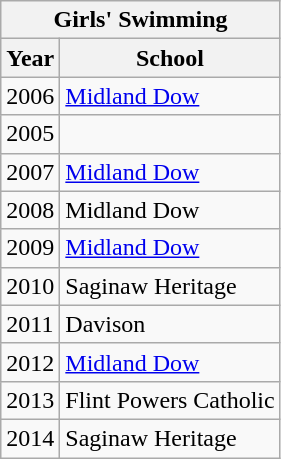<table class="wikitable collapsible">
<tr>
<th colspan=2>Girls' Swimming</th>
</tr>
<tr>
<th>Year</th>
<th>School</th>
</tr>
<tr>
<td>2006</td>
<td><a href='#'>Midland Dow</a></td>
</tr>
<tr>
<td>2005</td>
<td></td>
</tr>
<tr>
<td>2007</td>
<td><a href='#'>Midland Dow</a></td>
</tr>
<tr>
<td>2008</td>
<td>Midland Dow</td>
</tr>
<tr>
<td>2009</td>
<td><a href='#'>Midland Dow</a></td>
</tr>
<tr>
<td>2010</td>
<td>Saginaw Heritage</td>
</tr>
<tr>
<td>2011</td>
<td>Davison</td>
</tr>
<tr>
<td>2012</td>
<td><a href='#'>Midland Dow</a></td>
</tr>
<tr>
<td>2013</td>
<td>Flint Powers Catholic</td>
</tr>
<tr>
<td>2014</td>
<td>Saginaw Heritage</td>
</tr>
</table>
